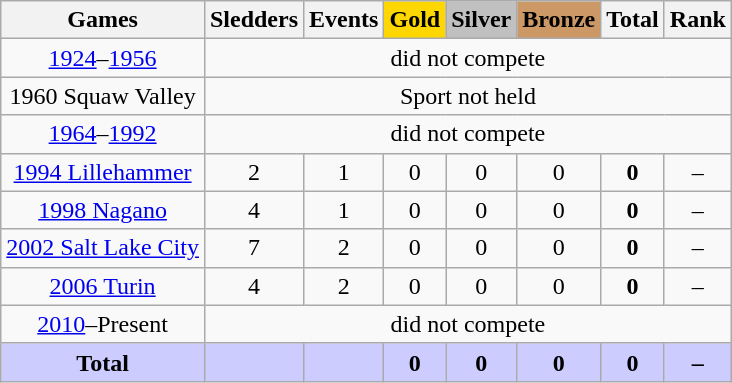<table class="wikitable sortable collapsible collapsed">
<tr>
<th>Games</th>
<th>Sledders</th>
<th>Events</th>
<th style="text-align:center; background-color:gold;">Gold</th>
<th style="text-align:center; background-color:silver;">Silver</th>
<th style="text-align:center; background-color:#c96;">Bronze</th>
<th>Total</th>
<th>Rank</th>
</tr>
<tr align=center>
<td><a href='#'>1924</a>–<a href='#'>1956</a></td>
<td colspan=7>did not compete</td>
</tr>
<tr align=center>
<td>1960 Squaw Valley</td>
<td colspan=7>Sport not held</td>
</tr>
<tr align=center>
<td><a href='#'>1964</a>–<a href='#'>1992</a></td>
<td colspan=7>did not compete</td>
</tr>
<tr align=center>
<td><a href='#'>1994 Lillehammer</a></td>
<td>2</td>
<td>1</td>
<td>0</td>
<td>0</td>
<td>0</td>
<td><strong>0</strong></td>
<td>–</td>
</tr>
<tr align=center>
<td><a href='#'>1998 Nagano</a></td>
<td>4</td>
<td>1</td>
<td>0</td>
<td>0</td>
<td>0</td>
<td><strong>0</strong></td>
<td>–</td>
</tr>
<tr align=center>
<td><a href='#'>2002 Salt Lake City</a></td>
<td>7</td>
<td>2</td>
<td>0</td>
<td>0</td>
<td>0</td>
<td><strong>0</strong></td>
<td>–</td>
</tr>
<tr align=center>
<td><a href='#'>2006 Turin</a></td>
<td>4</td>
<td>2</td>
<td>0</td>
<td>0</td>
<td>0</td>
<td><strong>0</strong></td>
<td>–</td>
</tr>
<tr align=center>
<td><a href='#'>2010</a>–Present</td>
<td colspan=7>did not compete</td>
</tr>
<tr style="text-align:center; background-color:#ccf;">
<td><strong>Total</strong></td>
<td></td>
<td></td>
<td><strong>0</strong></td>
<td><strong>0</strong></td>
<td><strong>0</strong></td>
<td><strong>0</strong></td>
<td><strong>–</strong></td>
</tr>
</table>
